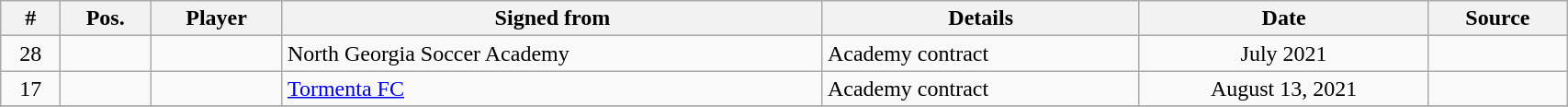<table class="wikitable sortable" style="width:90%; text-align:left;">
<tr>
<th>#</th>
<th>Pos.</th>
<th>Player</th>
<th>Signed from</th>
<th>Details</th>
<th>Date</th>
<th>Source</th>
</tr>
<tr>
<td align=center>28</td>
<td align=center></td>
<td></td>
<td> North Georgia Soccer Academy</td>
<td>Academy contract</td>
<td align=center>July 2021</td>
<td align=center></td>
</tr>
<tr>
<td align=center>17</td>
<td align=center></td>
<td></td>
<td> <a href='#'>Tormenta FC</a></td>
<td>Academy contract</td>
<td align=center>August 13, 2021</td>
<td align=center></td>
</tr>
<tr>
</tr>
</table>
